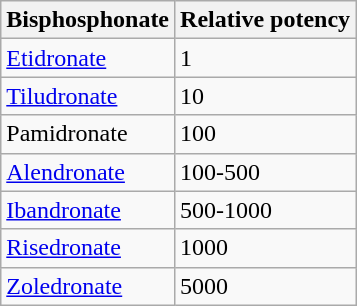<table class="wikitable">
<tr>
<th>Bisphosphonate</th>
<th>Relative potency</th>
</tr>
<tr>
<td><a href='#'>Etidronate</a></td>
<td>1</td>
</tr>
<tr>
<td><a href='#'>Tiludronate</a></td>
<td>10</td>
</tr>
<tr>
<td>Pamidronate</td>
<td>100</td>
</tr>
<tr>
<td><a href='#'>Alendronate</a></td>
<td>100-500</td>
</tr>
<tr>
<td><a href='#'>Ibandronate</a></td>
<td>500-1000</td>
</tr>
<tr>
<td><a href='#'>Risedronate</a></td>
<td>1000</td>
</tr>
<tr>
<td><a href='#'>Zoledronate</a></td>
<td>5000</td>
</tr>
</table>
